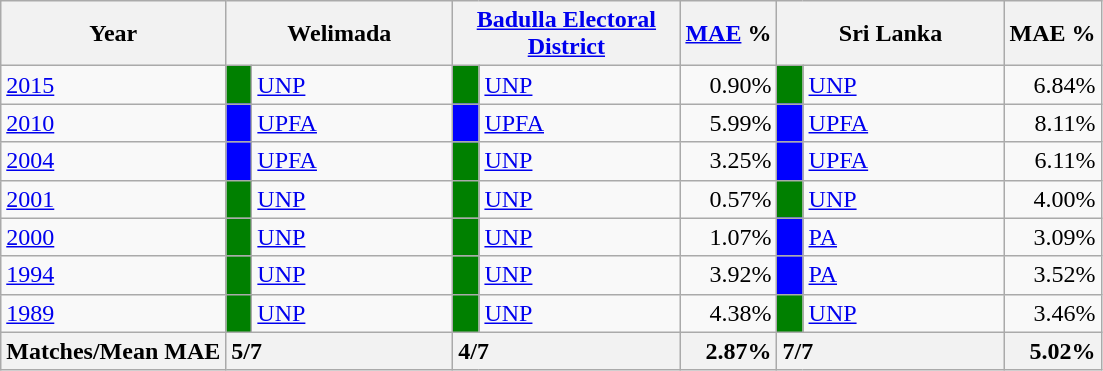<table class="wikitable">
<tr>
<th>Year</th>
<th colspan="2" width="144px">Welimada</th>
<th colspan="2" width="144px"><a href='#'>Badulla Electoral District</a></th>
<th><a href='#'>MAE</a> %</th>
<th colspan="2" width="144px">Sri Lanka</th>
<th>MAE %</th>
</tr>
<tr>
<td><a href='#'>2015</a></td>
<td style="background-color:green;" width="10px"></td>
<td style="text-align:left;"><a href='#'>UNP</a></td>
<td style="background-color:green;" width="10px"></td>
<td style="text-align:left;"><a href='#'>UNP</a></td>
<td style="text-align:right;">0.90%</td>
<td style="background-color:green;" width="10px"></td>
<td style="text-align:left;"><a href='#'>UNP</a></td>
<td style="text-align:right;">6.84%</td>
</tr>
<tr>
<td><a href='#'>2010</a></td>
<td style="background-color:blue;" width="10px"></td>
<td style="text-align:left;"><a href='#'>UPFA</a></td>
<td style="background-color:blue;" width="10px"></td>
<td style="text-align:left;"><a href='#'>UPFA</a></td>
<td style="text-align:right;">5.99%</td>
<td style="background-color:blue;" width="10px"></td>
<td style="text-align:left;"><a href='#'>UPFA</a></td>
<td style="text-align:right;">8.11%</td>
</tr>
<tr>
<td><a href='#'>2004</a></td>
<td style="background-color:blue;" width="10px"></td>
<td style="text-align:left;"><a href='#'>UPFA</a></td>
<td style="background-color:green;" width="10px"></td>
<td style="text-align:left;"><a href='#'>UNP</a></td>
<td style="text-align:right;">3.25%</td>
<td style="background-color:blue;" width="10px"></td>
<td style="text-align:left;"><a href='#'>UPFA</a></td>
<td style="text-align:right;">6.11%</td>
</tr>
<tr>
<td><a href='#'>2001</a></td>
<td style="background-color:green;" width="10px"></td>
<td style="text-align:left;"><a href='#'>UNP</a></td>
<td style="background-color:green;" width="10px"></td>
<td style="text-align:left;"><a href='#'>UNP</a></td>
<td style="text-align:right;">0.57%</td>
<td style="background-color:green;" width="10px"></td>
<td style="text-align:left;"><a href='#'>UNP</a></td>
<td style="text-align:right;">4.00%</td>
</tr>
<tr>
<td><a href='#'>2000</a></td>
<td style="background-color:green;" width="10px"></td>
<td style="text-align:left;"><a href='#'>UNP</a></td>
<td style="background-color:green;" width="10px"></td>
<td style="text-align:left;"><a href='#'>UNP</a></td>
<td style="text-align:right;">1.07%</td>
<td style="background-color:blue;" width="10px"></td>
<td style="text-align:left;"><a href='#'>PA</a></td>
<td style="text-align:right;">3.09%</td>
</tr>
<tr>
<td><a href='#'>1994</a></td>
<td style="background-color:green;" width="10px"></td>
<td style="text-align:left;"><a href='#'>UNP</a></td>
<td style="background-color:green;" width="10px"></td>
<td style="text-align:left;"><a href='#'>UNP</a></td>
<td style="text-align:right;">3.92%</td>
<td style="background-color:blue;" width="10px"></td>
<td style="text-align:left;"><a href='#'>PA</a></td>
<td style="text-align:right;">3.52%</td>
</tr>
<tr>
<td><a href='#'>1989</a></td>
<td style="background-color:green;" width="10px"></td>
<td style="text-align:left;"><a href='#'>UNP</a></td>
<td style="background-color:green;" width="10px"></td>
<td style="text-align:left;"><a href='#'>UNP</a></td>
<td style="text-align:right;">4.38%</td>
<td style="background-color:green;" width="10px"></td>
<td style="text-align:left;"><a href='#'>UNP</a></td>
<td style="text-align:right;">3.46%</td>
</tr>
<tr>
<th>Matches/Mean MAE</th>
<th style="text-align:left;"colspan="2" width="144px">5/7</th>
<th style="text-align:left;"colspan="2" width="144px">4/7</th>
<th style="text-align:right;">2.87%</th>
<th style="text-align:left;"colspan="2" width="144px">7/7</th>
<th style="text-align:right;">5.02%</th>
</tr>
</table>
